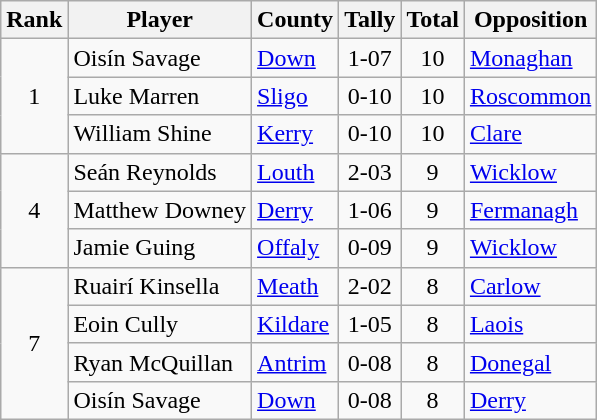<table class="wikitable">
<tr>
<th>Rank</th>
<th>Player</th>
<th>County</th>
<th>Tally</th>
<th>Total</th>
<th>Opposition</th>
</tr>
<tr>
<td rowspan="3" style="text-align:center;">1</td>
<td>Oisín Savage</td>
<td><a href='#'>Down</a></td>
<td align=center>1-07</td>
<td align=center>10</td>
<td><a href='#'>Monaghan</a></td>
</tr>
<tr>
<td>Luke Marren</td>
<td><a href='#'>Sligo</a></td>
<td align=center>0-10</td>
<td align=center>10</td>
<td><a href='#'>Roscommon</a></td>
</tr>
<tr>
<td>William Shine</td>
<td><a href='#'>Kerry</a></td>
<td align=center>0-10</td>
<td align=center>10</td>
<td><a href='#'>Clare</a></td>
</tr>
<tr>
<td rowspan="3" style="text-align:center;">4</td>
<td>Seán Reynolds</td>
<td><a href='#'>Louth</a></td>
<td align=center>2-03</td>
<td align=center>9</td>
<td><a href='#'>Wicklow</a></td>
</tr>
<tr>
<td>Matthew Downey</td>
<td><a href='#'>Derry</a></td>
<td align=center>1-06</td>
<td align=center>9</td>
<td><a href='#'>Fermanagh</a></td>
</tr>
<tr>
<td>Jamie Guing</td>
<td><a href='#'>Offaly</a></td>
<td align=center>0-09</td>
<td align=center>9</td>
<td><a href='#'>Wicklow</a></td>
</tr>
<tr>
<td rowspan="4" style="text-align:center;">7</td>
<td>Ruairí Kinsella</td>
<td><a href='#'>Meath</a></td>
<td align=center>2-02</td>
<td align=center>8</td>
<td><a href='#'>Carlow</a></td>
</tr>
<tr>
<td>Eoin Cully</td>
<td><a href='#'>Kildare</a></td>
<td align=center>1-05</td>
<td align=center>8</td>
<td><a href='#'>Laois</a></td>
</tr>
<tr>
<td>Ryan McQuillan</td>
<td><a href='#'>Antrim</a></td>
<td align=center>0-08</td>
<td align=center>8</td>
<td><a href='#'>Donegal</a></td>
</tr>
<tr>
<td>Oisín Savage</td>
<td><a href='#'>Down</a></td>
<td align=center>0-08</td>
<td align=center>8</td>
<td><a href='#'>Derry</a></td>
</tr>
</table>
